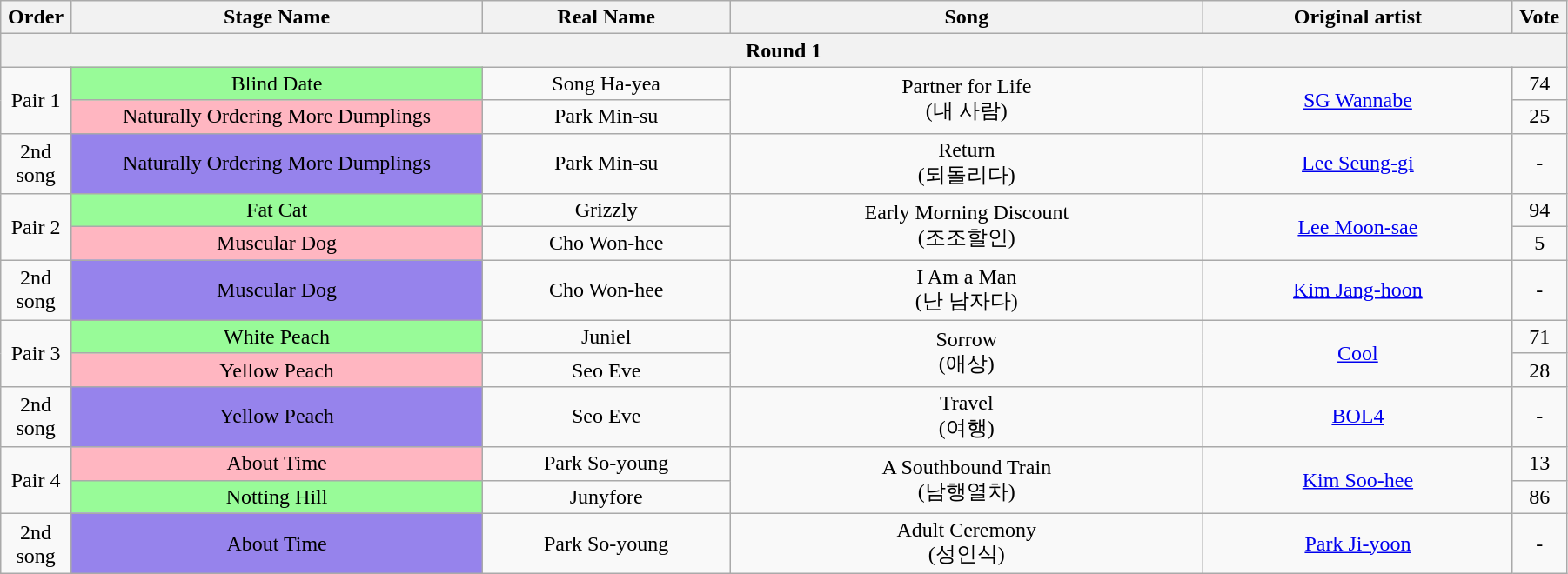<table class="wikitable" style="text-align:center; width:95%;">
<tr>
<th style="width:1%;">Order</th>
<th style="width:20%;">Stage Name</th>
<th style="width:12%;">Real Name</th>
<th style="width:23%;">Song</th>
<th style="width:15%;">Original artist</th>
<th style="width:1%;">Vote</th>
</tr>
<tr>
<th colspan=6>Round 1</th>
</tr>
<tr>
<td rowspan=2>Pair 1</td>
<td bgcolor="palegreen">Blind Date</td>
<td>Song Ha-yea</td>
<td rowspan=2>Partner for Life<br>(내 사람)</td>
<td rowspan=2><a href='#'>SG Wannabe</a></td>
<td>74</td>
</tr>
<tr>
<td bgcolor="lightpink">Naturally Ordering More Dumplings</td>
<td>Park Min-su</td>
<td>25</td>
</tr>
<tr>
<td>2nd song</td>
<td bgcolor="#9683EC">Naturally Ordering More Dumplings</td>
<td>Park Min-su</td>
<td>Return<br>(되돌리다)</td>
<td><a href='#'>Lee Seung-gi</a></td>
<td>-</td>
</tr>
<tr>
<td rowspan=2>Pair 2</td>
<td bgcolor="palegreen">Fat Cat</td>
<td>Grizzly</td>
<td rowspan=2>Early Morning Discount<br>(조조할인)</td>
<td rowspan=2><a href='#'>Lee Moon-sae</a></td>
<td>94</td>
</tr>
<tr>
<td bgcolor="lightpink">Muscular Dog</td>
<td>Cho Won-hee</td>
<td>5</td>
</tr>
<tr>
<td>2nd song</td>
<td bgcolor="#9683EC">Muscular Dog</td>
<td>Cho Won-hee</td>
<td>I Am a Man<br>(난 남자다)</td>
<td><a href='#'>Kim Jang-hoon</a></td>
<td>-</td>
</tr>
<tr>
<td rowspan=2>Pair 3</td>
<td bgcolor="palegreen">White Peach</td>
<td>Juniel</td>
<td rowspan=2>Sorrow<br>(애상)</td>
<td rowspan=2><a href='#'>Cool</a></td>
<td>71</td>
</tr>
<tr>
<td bgcolor="lightpink">Yellow Peach</td>
<td>Seo Eve</td>
<td>28</td>
</tr>
<tr>
<td>2nd song</td>
<td bgcolor="#9683EC">Yellow Peach</td>
<td>Seo Eve</td>
<td>Travel<br>(여행)</td>
<td><a href='#'>BOL4</a></td>
<td>-</td>
</tr>
<tr>
<td rowspan=2>Pair 4</td>
<td bgcolor="lightpink">About Time</td>
<td>Park So-young</td>
<td rowspan=2>A Southbound Train<br>(남행열차)</td>
<td rowspan=2><a href='#'>Kim Soo-hee</a></td>
<td>13</td>
</tr>
<tr>
<td bgcolor="palegreen">Notting Hill</td>
<td>Junyfore</td>
<td>86</td>
</tr>
<tr>
<td>2nd song</td>
<td bgcolor="#9683EC">About Time</td>
<td>Park So-young</td>
<td>Adult Ceremony<br>(성인식)</td>
<td><a href='#'>Park Ji-yoon</a></td>
<td>-</td>
</tr>
</table>
